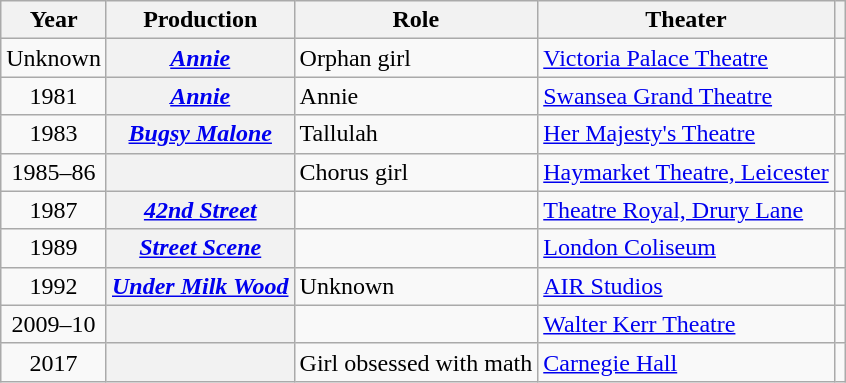<table class="wikitable plainrowheaders sortable" style="margin-right: 0;">
<tr>
<th scope="col">Year</th>
<th scope="col">Production</th>
<th scope="col">Role</th>
<th scope="col">Theater</th>
<th scope="col" class="unsortable"></th>
</tr>
<tr>
<td style="text-align:center;">Unknown</td>
<th scope="row"><em><a href='#'>Annie</a></em></th>
<td>Orphan girl</td>
<td><a href='#'>Victoria Palace Theatre</a></td>
<td align=center></td>
</tr>
<tr>
<td style="text-align:center;">1981</td>
<th scope="row"><em><a href='#'>Annie</a></em></th>
<td>Annie</td>
<td><a href='#'>Swansea Grand Theatre</a></td>
<td align=center></td>
</tr>
<tr>
<td style="text-align:center;">1983</td>
<th scope="row"><em><a href='#'>Bugsy Malone</a></em></th>
<td>Tallulah</td>
<td><a href='#'>Her Majesty's Theatre</a></td>
<td align=center></td>
</tr>
<tr>
<td style="text-align:center;">1985–86</td>
<th scope="row"></th>
<td>Chorus girl</td>
<td><a href='#'>Haymarket Theatre, Leicester</a></td>
<td align=center></td>
</tr>
<tr>
<td style="text-align:center;">1987</td>
<th scope="row"><em><a href='#'>42nd Street</a></em></th>
<td></td>
<td><a href='#'>Theatre Royal, Drury Lane</a></td>
<td align=center></td>
</tr>
<tr>
<td style="text-align:center;">1989</td>
<th scope="row"><em><a href='#'>Street Scene</a></em></th>
<td></td>
<td><a href='#'>London Coliseum</a></td>
<td align=center></td>
</tr>
<tr>
<td style="text-align:center;">1992</td>
<th scope="row"><em><a href='#'>Under Milk Wood</a></em></th>
<td>Unknown</td>
<td><a href='#'>AIR Studios</a></td>
<td align=center></td>
</tr>
<tr>
<td style="text-align:center;">2009–10</td>
<th scope="row"></th>
<td></td>
<td><a href='#'>Walter Kerr Theatre</a></td>
<td align=center></td>
</tr>
<tr>
<td style="text-align:center;">2017</td>
<th scope="row"></th>
<td>Girl obsessed with math</td>
<td><a href='#'>Carnegie Hall</a></td>
<td align=center></td>
</tr>
</table>
